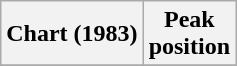<table class="wikitable sortable">
<tr>
<th align="left">Chart (1983)</th>
<th align="center">Peak<br>position</th>
</tr>
<tr>
</tr>
</table>
